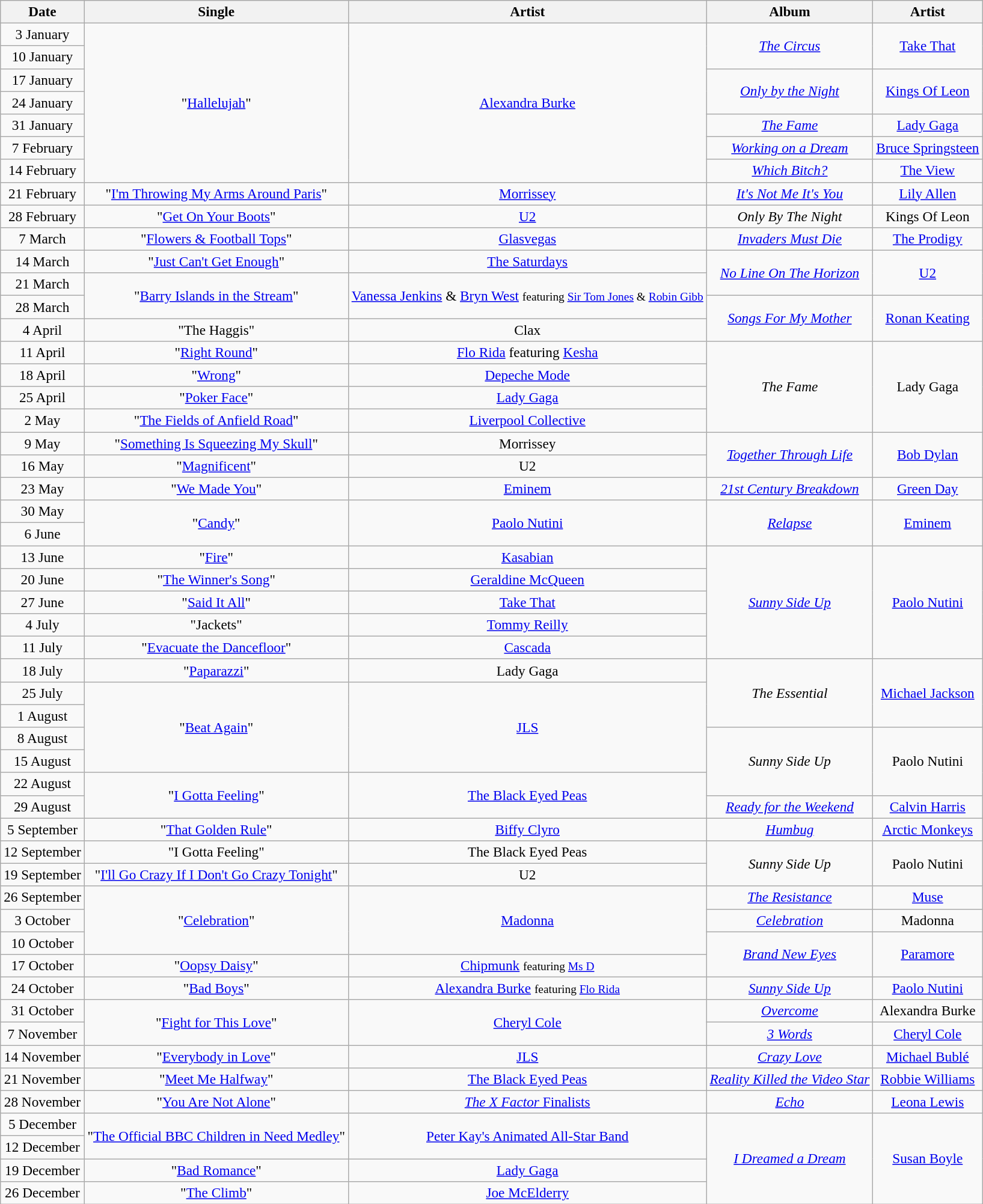<table class="wikitable" style="font-size:97%; text-align:center;">
<tr>
<th>Date</th>
<th>Single</th>
<th>Artist</th>
<th>Album</th>
<th>Artist</th>
</tr>
<tr>
<td>3 January</td>
<td rowspan="7">"<a href='#'>Hallelujah</a>"</td>
<td rowspan="7"><a href='#'>Alexandra Burke</a></td>
<td rowspan="2"><em><a href='#'>The Circus</a></em></td>
<td rowspan="2"><a href='#'>Take That</a></td>
</tr>
<tr>
<td>10 January</td>
</tr>
<tr>
<td>17 January</td>
<td rowspan="2"><em><a href='#'>Only by the Night</a></em></td>
<td rowspan="2"><a href='#'>Kings Of Leon</a></td>
</tr>
<tr>
<td>24 January</td>
</tr>
<tr>
<td>31 January</td>
<td><em><a href='#'>The Fame</a></em></td>
<td><a href='#'>Lady Gaga</a></td>
</tr>
<tr>
<td>7 February</td>
<td><em><a href='#'>Working on a Dream</a></em></td>
<td><a href='#'>Bruce Springsteen</a></td>
</tr>
<tr>
<td>14 February</td>
<td><em><a href='#'>Which Bitch?</a></em></td>
<td><a href='#'>The View</a></td>
</tr>
<tr>
<td>21 February</td>
<td>"<a href='#'>I'm Throwing My Arms Around Paris</a>"</td>
<td><a href='#'>Morrissey</a></td>
<td><em><a href='#'>It's Not Me It's You</a></em></td>
<td><a href='#'>Lily Allen</a></td>
</tr>
<tr>
<td>28 February</td>
<td>"<a href='#'>Get On Your Boots</a>"</td>
<td><a href='#'>U2</a></td>
<td><em>Only By The Night</em></td>
<td>Kings Of Leon</td>
</tr>
<tr>
<td>7 March</td>
<td>"<a href='#'>Flowers & Football Tops</a>"</td>
<td><a href='#'>Glasvegas</a></td>
<td><em><a href='#'>Invaders Must Die</a></em></td>
<td><a href='#'>The Prodigy</a></td>
</tr>
<tr>
<td>14 March</td>
<td>"<a href='#'>Just Can't Get Enough</a>"</td>
<td><a href='#'>The Saturdays</a></td>
<td rowspan="2"><em><a href='#'>No Line On The Horizon</a></em></td>
<td rowspan="2"><a href='#'>U2</a></td>
</tr>
<tr>
<td>21 March</td>
<td rowspan="2">"<a href='#'>Barry Islands in the Stream</a>"</td>
<td rowspan="2"><a href='#'>Vanessa Jenkins</a> & <a href='#'>Bryn West</a> <small> featuring <a href='#'>Sir Tom Jones</a> & <a href='#'>Robin Gibb</a> </small></td>
</tr>
<tr>
<td>28 March</td>
<td rowspan="2"><em><a href='#'>Songs For My Mother</a></em></td>
<td rowspan="2"><a href='#'>Ronan Keating</a></td>
</tr>
<tr>
<td>4 April</td>
<td>"The Haggis"</td>
<td>Clax</td>
</tr>
<tr>
<td>11 April</td>
<td>"<a href='#'>Right Round</a>"</td>
<td><a href='#'>Flo Rida</a> featuring <a href='#'>Kesha</a></td>
<td rowspan="4"><em>The Fame</em></td>
<td rowspan="4">Lady Gaga</td>
</tr>
<tr>
<td>18 April</td>
<td>"<a href='#'>Wrong</a>"</td>
<td><a href='#'>Depeche Mode</a></td>
</tr>
<tr>
<td>25 April</td>
<td>"<a href='#'>Poker Face</a>"</td>
<td><a href='#'>Lady Gaga</a></td>
</tr>
<tr>
<td>2 May</td>
<td>"<a href='#'>The Fields of Anfield Road</a>"</td>
<td><a href='#'>Liverpool Collective</a></td>
</tr>
<tr>
<td>9 May</td>
<td>"<a href='#'>Something Is Squeezing My Skull</a>"</td>
<td>Morrissey</td>
<td rowspan="2"><em><a href='#'>Together Through Life</a></em></td>
<td rowspan="2"><a href='#'>Bob Dylan</a></td>
</tr>
<tr>
<td>16 May</td>
<td>"<a href='#'>Magnificent</a>"</td>
<td>U2</td>
</tr>
<tr>
<td>23 May</td>
<td>"<a href='#'>We Made You</a>"</td>
<td><a href='#'>Eminem</a></td>
<td><em><a href='#'>21st Century Breakdown</a></em></td>
<td><a href='#'>Green Day</a></td>
</tr>
<tr>
<td>30 May</td>
<td rowspan="2">"<a href='#'>Candy</a>"</td>
<td rowspan="2"><a href='#'>Paolo Nutini</a></td>
<td rowspan="2"><em><a href='#'>Relapse</a></em></td>
<td rowspan="2"><a href='#'>Eminem</a></td>
</tr>
<tr>
<td>6 June</td>
</tr>
<tr>
<td>13 June</td>
<td>"<a href='#'>Fire</a>"</td>
<td><a href='#'>Kasabian</a></td>
<td rowspan="5"><em><a href='#'>Sunny Side Up</a></em></td>
<td rowspan="5"><a href='#'>Paolo Nutini</a></td>
</tr>
<tr>
<td>20 June</td>
<td>"<a href='#'>The Winner's Song</a>"</td>
<td><a href='#'>Geraldine McQueen</a></td>
</tr>
<tr>
<td>27 June</td>
<td>"<a href='#'>Said It All</a>"</td>
<td><a href='#'>Take That</a></td>
</tr>
<tr>
<td>4 July</td>
<td>"Jackets"</td>
<td><a href='#'>Tommy Reilly</a></td>
</tr>
<tr>
<td>11 July</td>
<td>"<a href='#'>Evacuate the Dancefloor</a>"</td>
<td><a href='#'>Cascada</a></td>
</tr>
<tr>
<td>18 July</td>
<td>"<a href='#'>Paparazzi</a>"</td>
<td>Lady Gaga</td>
<td rowspan="3"><em>The Essential</em></td>
<td rowspan="3"><a href='#'>Michael Jackson</a></td>
</tr>
<tr>
<td>25 July</td>
<td rowspan="4">"<a href='#'>Beat Again</a>"</td>
<td rowspan="4"><a href='#'>JLS</a></td>
</tr>
<tr>
<td>1 August</td>
</tr>
<tr>
<td>8 August</td>
<td rowspan="3"><em>Sunny Side Up</em></td>
<td rowspan="3">Paolo Nutini</td>
</tr>
<tr>
<td>15 August</td>
</tr>
<tr>
<td>22 August</td>
<td rowspan="2">"<a href='#'>I Gotta Feeling</a>"</td>
<td rowspan="2"><a href='#'>The Black Eyed Peas</a></td>
</tr>
<tr>
<td>29 August</td>
<td><em><a href='#'>Ready for the Weekend</a></em></td>
<td><a href='#'>Calvin Harris</a></td>
</tr>
<tr>
<td>5 September</td>
<td>"<a href='#'>That Golden Rule</a>"</td>
<td><a href='#'>Biffy Clyro</a></td>
<td><em><a href='#'>Humbug</a></em></td>
<td><a href='#'>Arctic Monkeys</a></td>
</tr>
<tr>
<td>12 September</td>
<td>"I Gotta Feeling"</td>
<td>The Black Eyed Peas</td>
<td rowspan="2"><em>Sunny Side Up</em></td>
<td rowspan="2">Paolo Nutini</td>
</tr>
<tr>
<td>19 September</td>
<td>"<a href='#'>I'll Go Crazy If I Don't Go Crazy Tonight</a>"</td>
<td>U2</td>
</tr>
<tr>
<td>26 September</td>
<td rowspan="3">"<a href='#'>Celebration</a>"</td>
<td rowspan="3"><a href='#'>Madonna</a></td>
<td><em><a href='#'>The Resistance</a></em></td>
<td><a href='#'>Muse</a></td>
</tr>
<tr>
<td>3 October</td>
<td><em><a href='#'>Celebration</a></em></td>
<td>Madonna</td>
</tr>
<tr>
<td>10 October</td>
<td rowspan="2"><em><a href='#'>Brand New Eyes</a></em></td>
<td rowspan="2"><a href='#'>Paramore</a></td>
</tr>
<tr>
<td>17 October</td>
<td>"<a href='#'>Oopsy Daisy</a>"</td>
<td><a href='#'>Chipmunk</a> <small> featuring <a href='#'>Ms D</a> </small></td>
</tr>
<tr>
<td>24 October</td>
<td>"<a href='#'>Bad Boys</a>"</td>
<td><a href='#'>Alexandra Burke</a> <small> featuring <a href='#'>Flo Rida</a> </small></td>
<td><em><a href='#'>Sunny Side Up</a></em></td>
<td><a href='#'>Paolo Nutini</a></td>
</tr>
<tr>
<td>31 October</td>
<td rowspan="2">"<a href='#'>Fight for This Love</a>"</td>
<td rowspan="2"><a href='#'>Cheryl Cole</a></td>
<td><em><a href='#'>Overcome</a></em></td>
<td>Alexandra Burke</td>
</tr>
<tr>
<td>7 November</td>
<td><em><a href='#'>3 Words</a></em></td>
<td><a href='#'>Cheryl Cole</a></td>
</tr>
<tr>
<td>14 November</td>
<td>"<a href='#'>Everybody in Love</a>"</td>
<td><a href='#'>JLS</a></td>
<td><em><a href='#'>Crazy Love</a></em></td>
<td><a href='#'>Michael Bublé</a></td>
</tr>
<tr>
<td>21 November</td>
<td>"<a href='#'>Meet Me Halfway</a>"</td>
<td><a href='#'>The Black Eyed Peas</a></td>
<td><em><a href='#'>Reality Killed the Video Star</a></em></td>
<td><a href='#'>Robbie Williams</a></td>
</tr>
<tr>
<td>28 November</td>
<td>"<a href='#'>You Are Not Alone</a>"</td>
<td><a href='#'><em>The X Factor</em> Finalists</a></td>
<td><em><a href='#'>Echo</a></em></td>
<td><a href='#'>Leona Lewis</a></td>
</tr>
<tr>
<td>5 December</td>
<td rowspan="2">"<a href='#'>The Official BBC Children in Need Medley</a>"</td>
<td rowspan="2"><a href='#'>Peter Kay's Animated All-Star Band</a></td>
<td rowspan="4"><em><a href='#'>I Dreamed a Dream</a></em></td>
<td rowspan="4"><a href='#'>Susan Boyle</a></td>
</tr>
<tr>
<td>12 December</td>
</tr>
<tr>
<td>19 December</td>
<td>"<a href='#'>Bad Romance</a>"</td>
<td><a href='#'>Lady Gaga</a></td>
</tr>
<tr>
<td>26 December</td>
<td>"<a href='#'>The Climb</a>"</td>
<td><a href='#'>Joe McElderry</a></td>
</tr>
</table>
